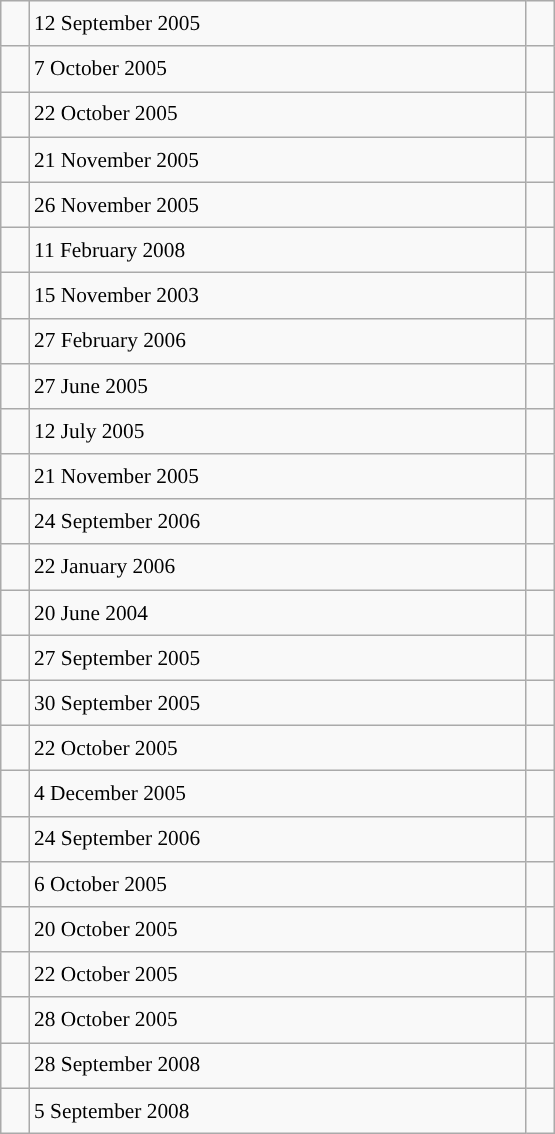<table class="wikitable" style="font-size: 89%; float: left; width: 26em; margin-right: 1em; line-height: 1.65em !important; height: 675px;">
<tr>
<td></td>
<td>12 September 2005</td>
<td></td>
</tr>
<tr>
<td></td>
<td>7 October 2005</td>
<td></td>
</tr>
<tr>
<td></td>
<td>22 October 2005</td>
<td></td>
</tr>
<tr>
<td></td>
<td>21 November 2005</td>
<td></td>
</tr>
<tr>
<td></td>
<td>26 November 2005</td>
<td></td>
</tr>
<tr>
<td></td>
<td>11 February 2008</td>
<td></td>
</tr>
<tr>
<td></td>
<td>15 November 2003</td>
<td></td>
</tr>
<tr>
<td></td>
<td>27 February 2006</td>
<td></td>
</tr>
<tr>
<td></td>
<td>27 June 2005</td>
<td></td>
</tr>
<tr>
<td></td>
<td>12 July 2005</td>
<td></td>
</tr>
<tr>
<td></td>
<td>21 November 2005</td>
<td></td>
</tr>
<tr>
<td></td>
<td>24 September 2006</td>
<td></td>
</tr>
<tr>
<td></td>
<td>22 January 2006</td>
<td></td>
</tr>
<tr>
<td></td>
<td>20 June 2004</td>
<td></td>
</tr>
<tr>
<td></td>
<td>27 September 2005</td>
<td></td>
</tr>
<tr>
<td></td>
<td>30 September 2005</td>
<td></td>
</tr>
<tr>
<td></td>
<td>22 October 2005</td>
<td></td>
</tr>
<tr>
<td></td>
<td>4 December 2005</td>
<td></td>
</tr>
<tr>
<td></td>
<td>24 September 2006</td>
<td></td>
</tr>
<tr>
<td></td>
<td>6 October 2005</td>
<td></td>
</tr>
<tr>
<td></td>
<td>20 October 2005</td>
<td></td>
</tr>
<tr>
<td></td>
<td>22 October 2005</td>
<td></td>
</tr>
<tr>
<td></td>
<td>28 October 2005</td>
<td></td>
</tr>
<tr>
<td></td>
<td>28 September 2008</td>
<td></td>
</tr>
<tr>
<td></td>
<td>5 September 2008</td>
<td></td>
</tr>
</table>
